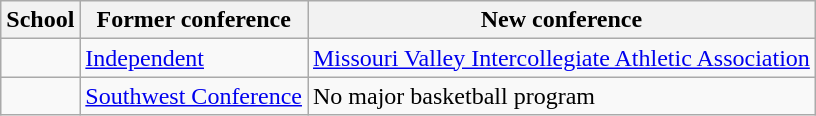<table class="wikitable sortable">
<tr>
<th>School</th>
<th>Former conference</th>
<th>New conference</th>
</tr>
<tr>
<td></td>
<td><a href='#'>Independent</a></td>
<td><a href='#'>Missouri Valley Intercollegiate Athletic Association</a></td>
</tr>
<tr>
<td></td>
<td><a href='#'>Southwest Conference</a></td>
<td>No major basketball program</td>
</tr>
</table>
